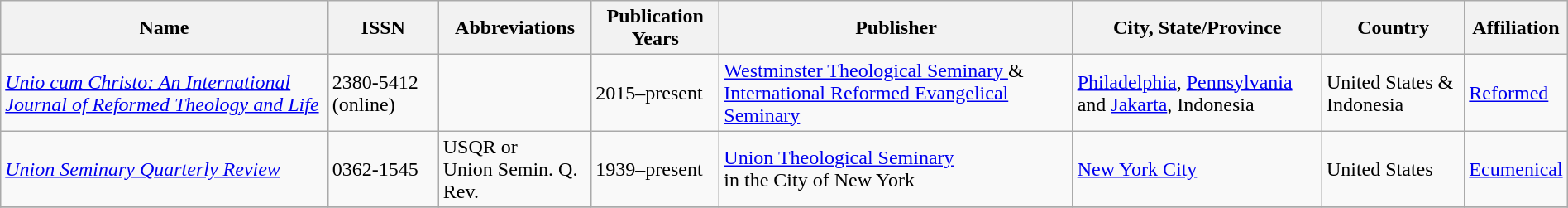<table class="wikitable sortable" style="width: 100%;">
<tr>
<th>Name</th>
<th>ISSN</th>
<th>Abbreviations</th>
<th>Publication Years</th>
<th>Publisher</th>
<th>City, State/Province</th>
<th>Country</th>
<th>Affiliation</th>
</tr>
<tr>
<td><em><a href='#'>Unio cum Christo: An International Journal of Reformed Theology and Life</a></em></td>
<td>2380-5412 (online)</td>
<td></td>
<td>2015–present</td>
<td><a href='#'>Westminster Theological Seminary </a> & <a href='#'>International Reformed Evangelical Seminary</a></td>
<td><a href='#'>Philadelphia</a>, <a href='#'>Pennsylvania</a> and <a href='#'>Jakarta</a>, Indonesia</td>
<td>United States & Indonesia</td>
<td><a href='#'>Reformed</a></td>
</tr>
<tr>
<td><em><a href='#'>Union Seminary Quarterly Review</a></em></td>
<td>0362-1545</td>
<td>USQR or<br>Union Semin. Q. Rev.</td>
<td>1939–present</td>
<td><a href='#'>Union Theological Seminary</a><br>in the City of New York</td>
<td><a href='#'>New York City</a></td>
<td>United States</td>
<td><a href='#'>Ecumenical</a></td>
</tr>
<tr>
</tr>
</table>
